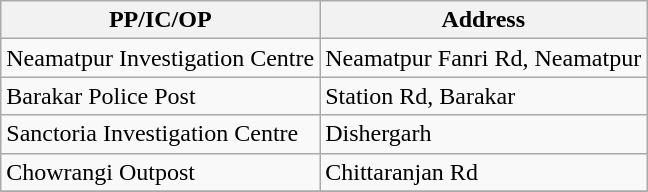<table class="wikitable sortable">
<tr>
<th>PP/IC/OP</th>
<th>Address</th>
</tr>
<tr>
<td>Neamatpur Investigation Centre</td>
<td>Neamatpur Fanri Rd, Neamatpur</td>
</tr>
<tr>
<td>Barakar Police Post</td>
<td>Station Rd, Barakar</td>
</tr>
<tr>
<td>Sanctoria Investigation Centre</td>
<td>Dishergarh</td>
</tr>
<tr>
<td>Chowrangi Outpost</td>
<td>Chittaranjan Rd</td>
</tr>
<tr>
</tr>
</table>
